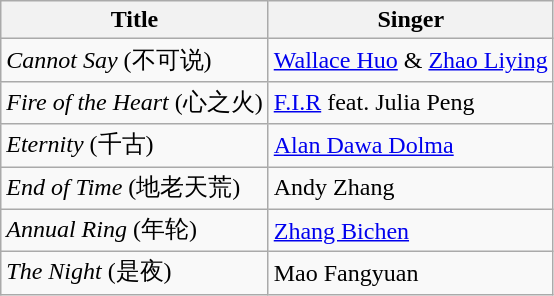<table class="wikitable">
<tr>
<th>Title</th>
<th>Singer</th>
</tr>
<tr>
<td><em>Cannot Say</em> (不可说)</td>
<td><a href='#'>Wallace Huo</a> & <a href='#'>Zhao Liying</a></td>
</tr>
<tr>
<td><em>Fire of the Heart</em> (心之火)</td>
<td><a href='#'>F.I.R</a> feat. Julia Peng</td>
</tr>
<tr>
<td><em>Eternity</em> (千古)</td>
<td><a href='#'>Alan Dawa Dolma</a></td>
</tr>
<tr>
<td><em>End of Time</em> (地老天荒)</td>
<td>Andy Zhang</td>
</tr>
<tr>
<td><em>Annual Ring</em> (年轮)</td>
<td><a href='#'>Zhang Bichen</a></td>
</tr>
<tr>
<td><em>The Night</em> (是夜)</td>
<td>Mao Fangyuan</td>
</tr>
</table>
